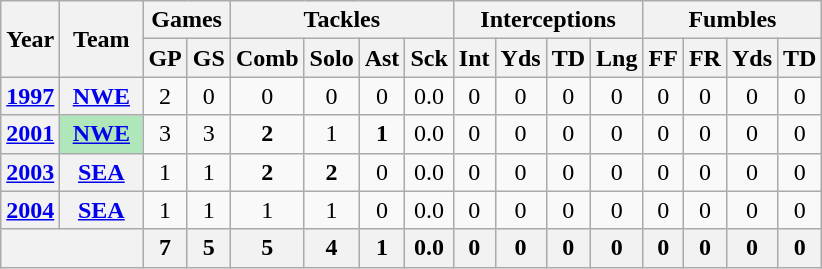<table class="wikitable" style="text-align:center">
<tr>
<th rowspan="2">Year</th>
<th rowspan="2">Team</th>
<th colspan="2">Games</th>
<th colspan="4">Tackles</th>
<th colspan="4">Interceptions</th>
<th colspan="4">Fumbles</th>
</tr>
<tr>
<th>GP</th>
<th>GS</th>
<th>Comb</th>
<th>Solo</th>
<th>Ast</th>
<th>Sck</th>
<th>Int</th>
<th>Yds</th>
<th>TD</th>
<th>Lng</th>
<th>FF</th>
<th>FR</th>
<th>Yds</th>
<th>TD</th>
</tr>
<tr>
<th><a href='#'>1997</a></th>
<th><a href='#'>NWE</a></th>
<td>2</td>
<td>0</td>
<td>0</td>
<td>0</td>
<td>0</td>
<td>0.0</td>
<td>0</td>
<td>0</td>
<td>0</td>
<td>0</td>
<td>0</td>
<td>0</td>
<td>0</td>
<td>0</td>
</tr>
<tr>
<th><a href='#'>2001</a></th>
<th style="background:#afe6ba; width:3em;"><a href='#'>NWE</a></th>
<td>3</td>
<td>3</td>
<td><strong>2</strong></td>
<td>1</td>
<td><strong>1</strong></td>
<td>0.0</td>
<td>0</td>
<td>0</td>
<td>0</td>
<td>0</td>
<td>0</td>
<td>0</td>
<td>0</td>
<td>0</td>
</tr>
<tr>
<th><a href='#'>2003</a></th>
<th><a href='#'>SEA</a></th>
<td>1</td>
<td>1</td>
<td><strong>2</strong></td>
<td><strong>2</strong></td>
<td>0</td>
<td>0.0</td>
<td>0</td>
<td>0</td>
<td>0</td>
<td>0</td>
<td>0</td>
<td>0</td>
<td>0</td>
<td>0</td>
</tr>
<tr>
<th><a href='#'>2004</a></th>
<th><a href='#'>SEA</a></th>
<td>1</td>
<td>1</td>
<td>1</td>
<td>1</td>
<td>0</td>
<td>0.0</td>
<td>0</td>
<td>0</td>
<td>0</td>
<td>0</td>
<td>0</td>
<td>0</td>
<td>0</td>
<td>0</td>
</tr>
<tr>
<th colspan="2"></th>
<th>7</th>
<th>5</th>
<th>5</th>
<th>4</th>
<th>1</th>
<th>0.0</th>
<th>0</th>
<th>0</th>
<th>0</th>
<th>0</th>
<th>0</th>
<th>0</th>
<th>0</th>
<th>0</th>
</tr>
</table>
